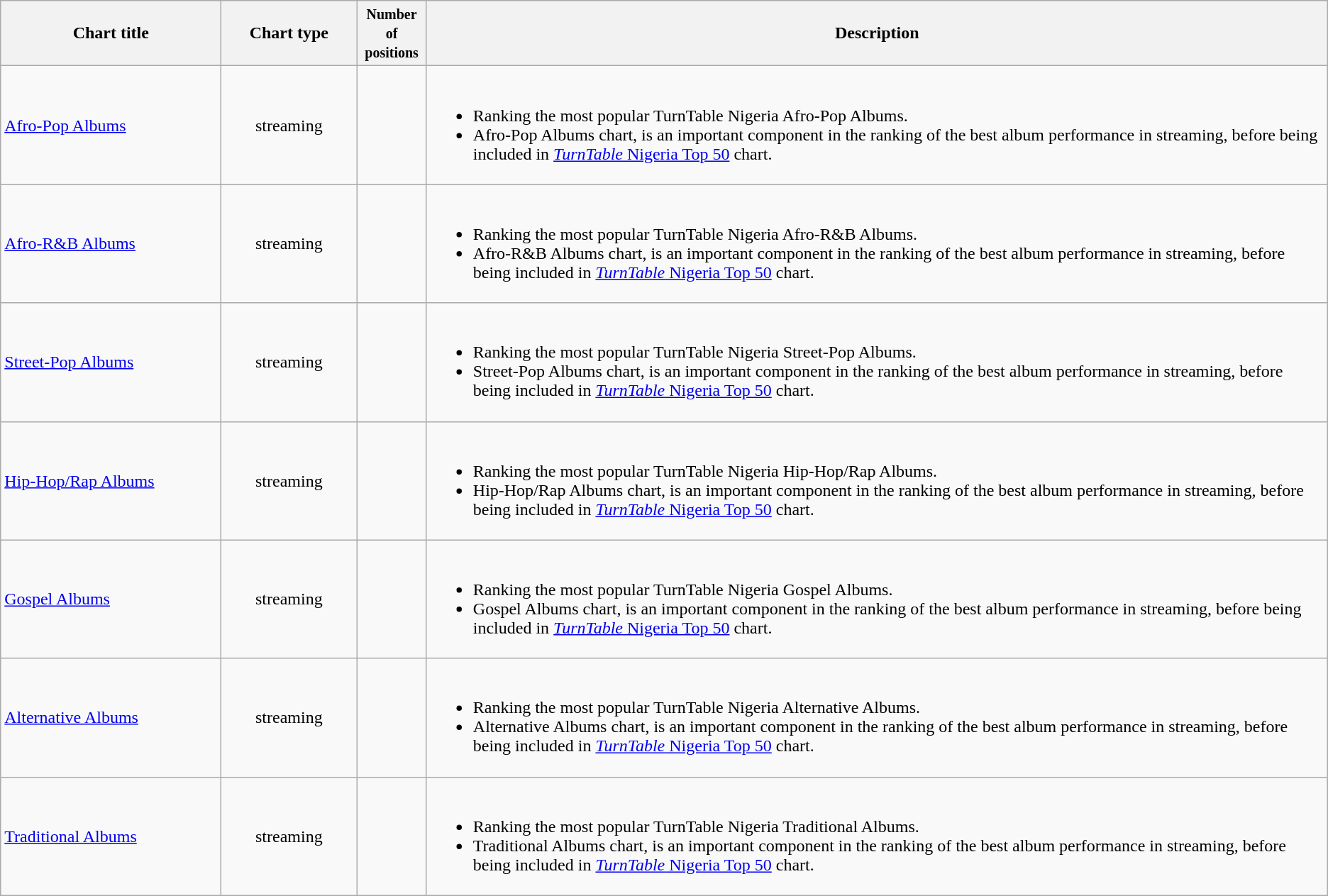<table class="wikitable sortable">
<tr>
<th width=200>Chart title</th>
<th width=120>Chart type</th>
<th><small>Number of<br>positions</small></th>
<th class="unsortable">Description</th>
</tr>
<tr>
<td><a href='#'>Afro-Pop Albums</a></td>
<td style="text-align:center;" rowspan="1">streaming</td>
<td align=center></td>
<td><br><ul><li>Ranking the most popular TurnTable Nigeria Afro-Pop Albums.</li><li>Afro-Pop Albums chart, is an important component in the ranking of the best album performance in streaming, before being included in <a href='#'><em>TurnTable</em> Nigeria Top 50</a> chart.</li></ul></td>
</tr>
<tr>
<td><a href='#'>Afro-R&B Albums</a></td>
<td style="text-align:center;" rowspan="1">streaming</td>
<td align=center></td>
<td><br><ul><li>Ranking the most popular TurnTable Nigeria Afro-R&B Albums.</li><li>Afro-R&B Albums chart, is an important component in the ranking of the best album performance in streaming, before being included in <a href='#'><em>TurnTable</em> Nigeria Top 50</a> chart.</li></ul></td>
</tr>
<tr>
<td><a href='#'>Street-Pop Albums</a></td>
<td style="text-align:center;" rowspan="1">streaming</td>
<td align=center></td>
<td><br><ul><li>Ranking the most popular TurnTable Nigeria Street-Pop Albums.</li><li>Street-Pop Albums chart, is an important component in the ranking of the best album performance in streaming, before being included in <a href='#'><em>TurnTable</em> Nigeria Top 50</a> chart.</li></ul></td>
</tr>
<tr>
<td><a href='#'>Hip-Hop/Rap Albums</a></td>
<td style="text-align:center;" rowspan="1">streaming</td>
<td align=center></td>
<td><br><ul><li>Ranking the most popular TurnTable Nigeria Hip-Hop/Rap Albums.</li><li>Hip-Hop/Rap Albums chart, is an important component in the ranking of the best album performance in streaming, before being included in <a href='#'><em>TurnTable</em> Nigeria Top 50</a> chart.</li></ul></td>
</tr>
<tr>
<td><a href='#'>Gospel Albums</a></td>
<td style="text-align:center;" rowspan="1">streaming</td>
<td align=center></td>
<td><br><ul><li>Ranking the most popular TurnTable Nigeria Gospel Albums.</li><li>Gospel Albums chart, is an important component in the ranking of the best album performance in streaming, before being included in <a href='#'><em>TurnTable</em> Nigeria Top 50</a> chart.</li></ul></td>
</tr>
<tr>
<td><a href='#'>Alternative Albums</a></td>
<td style="text-align:center;" rowspan="1">streaming</td>
<td align=center></td>
<td><br><ul><li>Ranking the most popular TurnTable Nigeria Alternative Albums.</li><li>Alternative Albums chart, is an important component in the ranking of the best album performance in streaming, before being included in <a href='#'><em>TurnTable</em> Nigeria Top 50</a> chart.</li></ul></td>
</tr>
<tr>
<td><a href='#'>Traditional Albums</a></td>
<td style="text-align:center;" rowspan="1">streaming</td>
<td align=center></td>
<td><br><ul><li>Ranking the most popular TurnTable Nigeria Traditional Albums.</li><li>Traditional Albums chart, is an important component in the ranking of the best album performance in streaming, before being included in <a href='#'><em>TurnTable</em> Nigeria Top 50</a> chart.</li></ul></td>
</tr>
</table>
